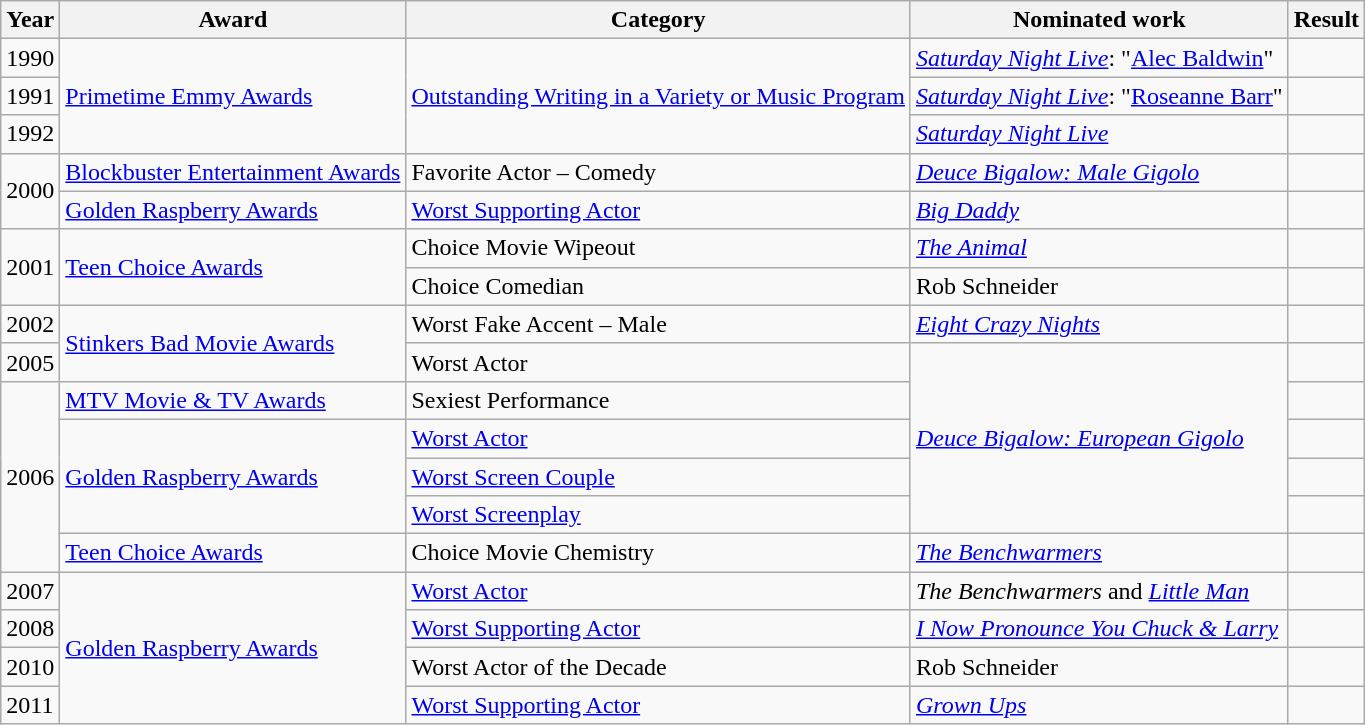<table class="wikitable sortable">
<tr>
<th>Year</th>
<th>Award</th>
<th>Category</th>
<th>Nominated work</th>
<th>Result</th>
</tr>
<tr>
<td>1990</td>
<td rowspan="3"><a href='#'>Primetime Emmy Awards</a></td>
<td rowspan="3"><a href='#'>Outstanding Writing in a Variety or Music Program</a> </td>
<td><em><a href='#'>Saturday Night Live</a></em>: "<a href='#'>Alec Baldwin</a>"</td>
<td></td>
</tr>
<tr>
<td>1991</td>
<td><em><a href='#'>Saturday Night Live</a></em>: "<a href='#'>Roseanne Barr</a>"</td>
<td></td>
</tr>
<tr>
<td>1992</td>
<td><em><a href='#'>Saturday Night Live</a></em></td>
<td></td>
</tr>
<tr>
<td rowspan="2">2000</td>
<td><a href='#'>Blockbuster Entertainment Awards</a></td>
<td>Favorite Actor – Comedy</td>
<td><em><a href='#'>Deuce Bigalow: Male Gigolo</a></em></td>
<td></td>
</tr>
<tr>
<td><a href='#'>Golden Raspberry Awards</a></td>
<td><a href='#'>Worst Supporting Actor</a></td>
<td><em><a href='#'>Big Daddy</a></em></td>
<td></td>
</tr>
<tr>
<td rowspan="2">2001</td>
<td rowspan="2"><a href='#'>Teen Choice Awards</a></td>
<td>Choice Movie Wipeout</td>
<td><em><a href='#'>The Animal</a></em></td>
<td></td>
</tr>
<tr>
<td>Choice Comedian</td>
<td>Rob Schneider</td>
<td></td>
</tr>
<tr>
<td>2002</td>
<td rowspan="2"><a href='#'>Stinkers Bad Movie Awards</a></td>
<td>Worst Fake Accent – Male</td>
<td><em><a href='#'>Eight Crazy Nights</a></em></td>
<td></td>
</tr>
<tr>
<td>2005</td>
<td>Worst Actor</td>
<td rowspan="5"><em><a href='#'>Deuce Bigalow: European Gigolo</a></em></td>
<td></td>
</tr>
<tr>
<td rowspan="5">2006</td>
<td><a href='#'>MTV Movie & TV Awards</a></td>
<td>Sexiest Performance</td>
<td></td>
</tr>
<tr>
<td rowspan="3"><a href='#'>Golden Raspberry Awards</a></td>
<td><a href='#'>Worst Actor</a></td>
<td></td>
</tr>
<tr>
<td><a href='#'>Worst Screen Couple</a> </td>
<td></td>
</tr>
<tr>
<td><a href='#'>Worst Screenplay</a> </td>
<td></td>
</tr>
<tr>
<td><a href='#'>Teen Choice Awards</a></td>
<td>Choice Movie Chemistry </td>
<td><em><a href='#'>The Benchwarmers</a></em></td>
<td></td>
</tr>
<tr>
<td>2007</td>
<td rowspan="4"><a href='#'>Golden Raspberry Awards</a></td>
<td><a href='#'>Worst Actor</a></td>
<td><em>The Benchwarmers</em> and <em><a href='#'>Little Man</a></em></td>
<td></td>
</tr>
<tr>
<td>2008</td>
<td><a href='#'>Worst Supporting Actor</a></td>
<td><em><a href='#'>I Now Pronounce You Chuck & Larry</a></em></td>
<td></td>
</tr>
<tr>
<td>2010</td>
<td>Worst Actor of the Decade</td>
<td>Rob Schneider</td>
<td></td>
</tr>
<tr>
<td>2011</td>
<td><a href='#'>Worst Supporting Actor</a></td>
<td><em><a href='#'>Grown Ups</a></em></td>
<td></td>
</tr>
</table>
